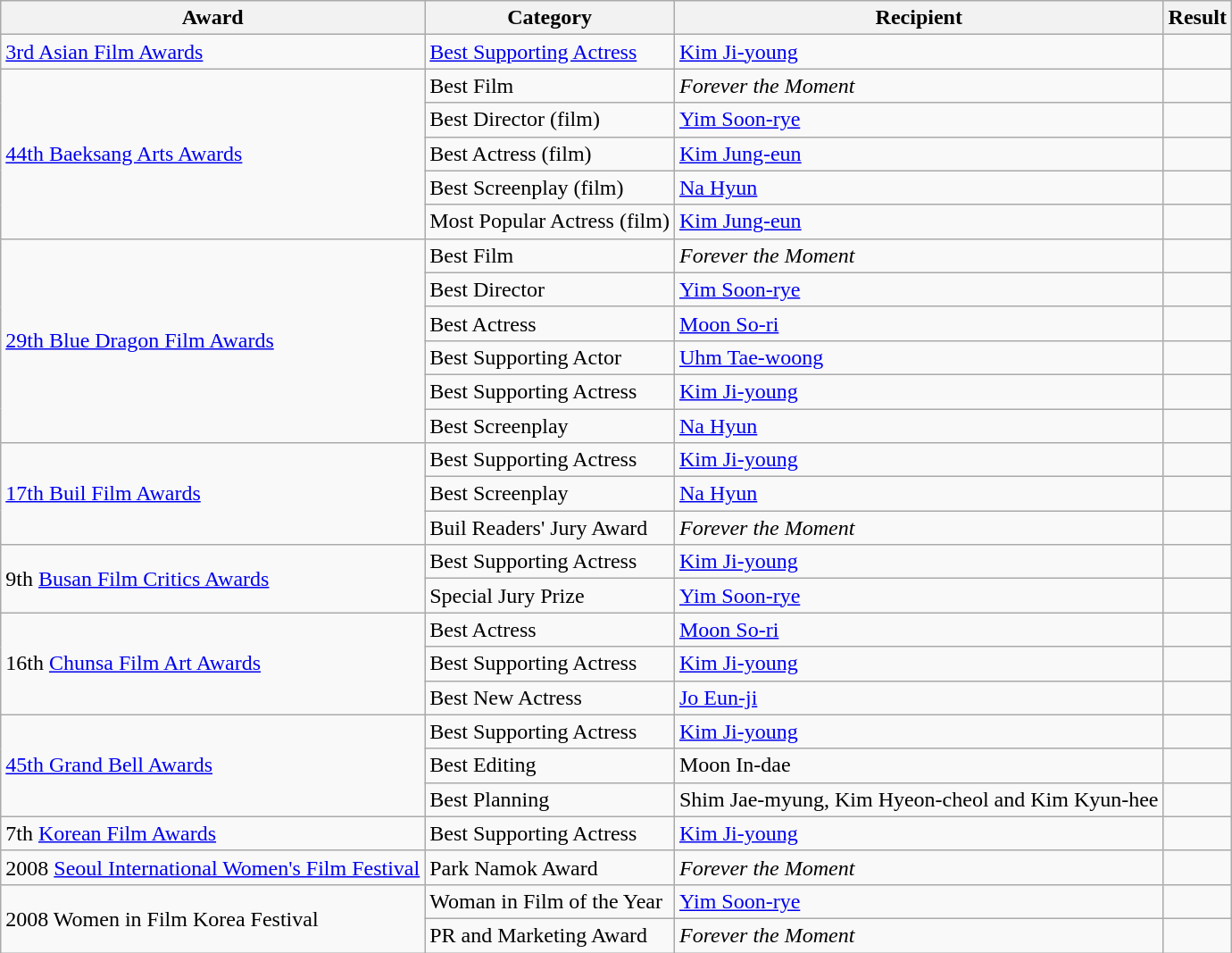<table class="wikitable">
<tr>
<th>Award</th>
<th>Category</th>
<th>Recipient</th>
<th>Result</th>
</tr>
<tr>
<td><a href='#'>3rd Asian Film Awards</a></td>
<td><a href='#'>Best Supporting Actress</a></td>
<td><a href='#'>Kim Ji-young</a></td>
<td></td>
</tr>
<tr>
<td rowspan=5><a href='#'>44th Baeksang Arts Awards</a></td>
<td>Best Film</td>
<td><em>Forever the Moment</em></td>
<td></td>
</tr>
<tr>
<td>Best Director (film)</td>
<td><a href='#'>Yim Soon-rye</a></td>
<td></td>
</tr>
<tr>
<td>Best Actress (film)</td>
<td><a href='#'>Kim Jung-eun</a></td>
<td></td>
</tr>
<tr>
<td>Best Screenplay (film)</td>
<td><a href='#'>Na Hyun</a></td>
<td></td>
</tr>
<tr>
<td>Most Popular Actress (film)</td>
<td><a href='#'>Kim Jung-eun</a></td>
<td></td>
</tr>
<tr>
<td rowspan=6><a href='#'>29th Blue Dragon Film Awards</a></td>
<td>Best Film</td>
<td><em>Forever the Moment</em></td>
<td></td>
</tr>
<tr>
<td>Best Director</td>
<td><a href='#'>Yim Soon-rye</a></td>
<td></td>
</tr>
<tr>
<td>Best Actress</td>
<td><a href='#'>Moon So-ri</a></td>
<td></td>
</tr>
<tr>
<td>Best Supporting Actor</td>
<td><a href='#'>Uhm Tae-woong</a></td>
<td></td>
</tr>
<tr>
<td>Best Supporting Actress</td>
<td><a href='#'>Kim Ji-young</a></td>
<td></td>
</tr>
<tr>
<td>Best Screenplay</td>
<td><a href='#'>Na Hyun</a></td>
<td></td>
</tr>
<tr>
<td rowspan=3><a href='#'>17th Buil Film Awards</a></td>
<td>Best Supporting Actress</td>
<td><a href='#'>Kim Ji-young</a></td>
<td></td>
</tr>
<tr>
<td>Best Screenplay</td>
<td><a href='#'>Na Hyun</a></td>
<td></td>
</tr>
<tr>
<td>Buil Readers' Jury Award</td>
<td><em>Forever the Moment</em></td>
<td></td>
</tr>
<tr>
<td rowspan=2>9th <a href='#'>Busan Film Critics Awards</a></td>
<td>Best Supporting Actress</td>
<td><a href='#'>Kim Ji-young</a></td>
<td></td>
</tr>
<tr>
<td>Special Jury Prize</td>
<td><a href='#'>Yim Soon-rye</a></td>
<td></td>
</tr>
<tr>
<td rowspan=3>16th <a href='#'>Chunsa Film Art Awards</a></td>
<td>Best Actress</td>
<td><a href='#'>Moon So-ri</a></td>
<td></td>
</tr>
<tr>
<td>Best Supporting Actress</td>
<td><a href='#'>Kim Ji-young</a></td>
<td></td>
</tr>
<tr>
<td>Best New Actress</td>
<td><a href='#'>Jo Eun-ji</a></td>
<td></td>
</tr>
<tr>
<td rowspan=3><a href='#'>45th Grand Bell Awards</a></td>
<td>Best Supporting Actress</td>
<td><a href='#'>Kim Ji-young</a></td>
<td></td>
</tr>
<tr>
<td>Best Editing</td>
<td>Moon In-dae</td>
<td></td>
</tr>
<tr>
<td>Best Planning</td>
<td>Shim Jae-myung, Kim Hyeon-cheol and Kim Kyun-hee</td>
<td></td>
</tr>
<tr>
<td>7th <a href='#'>Korean Film Awards</a></td>
<td>Best Supporting Actress</td>
<td><a href='#'>Kim Ji-young</a></td>
<td></td>
</tr>
<tr>
<td>2008 <a href='#'>Seoul International Women's Film Festival</a></td>
<td>Park Namok Award</td>
<td><em>Forever the Moment</em></td>
<td></td>
</tr>
<tr>
<td rowspan=2>2008 Women in Film Korea Festival</td>
<td>Woman in Film of the Year</td>
<td><a href='#'>Yim Soon-rye</a></td>
<td></td>
</tr>
<tr>
<td>PR and Marketing Award</td>
<td><em>Forever the Moment</em></td>
<td></td>
</tr>
</table>
